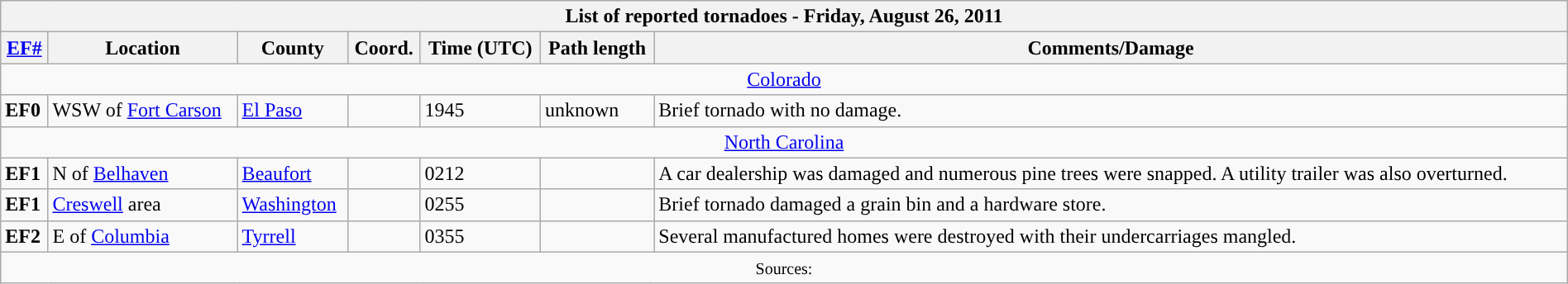<table class="wikitable collapsible" width="100%">
<tr>
<th colspan="7">List of reported tornadoes - Friday, August 26, 2011</th>
</tr>
<tr>
<th><a href='#'>EF#</a></th>
<th>Location</th>
<th>County</th>
<th>Coord.</th>
<th>Time (UTC)</th>
<th>Path length</th>
<th>Comments/Damage</th>
</tr>
<tr>
<td colspan="7" align=center><a href='#'>Colorado</a></td>
</tr>
<tr>
<td><strong>EF0</strong></td>
<td>WSW of <a href='#'>Fort Carson</a></td>
<td><a href='#'>El Paso</a></td>
<td></td>
<td>1945</td>
<td>unknown</td>
<td>Brief tornado with no damage.</td>
</tr>
<tr>
<td colspan="7" align=center><a href='#'>North Carolina</a></td>
</tr>
<tr>
<td><strong>EF1</strong></td>
<td>N of <a href='#'>Belhaven</a></td>
<td><a href='#'>Beaufort</a></td>
<td></td>
<td>0212</td>
<td></td>
<td>A car dealership was damaged and numerous pine trees were snapped. A utility trailer was also overturned.</td>
</tr>
<tr>
<td><strong>EF1</strong></td>
<td><a href='#'>Creswell</a> area</td>
<td><a href='#'>Washington</a></td>
<td></td>
<td>0255</td>
<td></td>
<td>Brief tornado damaged a grain bin and a hardware store.</td>
</tr>
<tr>
<td><strong>EF2</strong></td>
<td>E of <a href='#'>Columbia</a></td>
<td><a href='#'>Tyrrell</a></td>
<td></td>
<td>0355</td>
<td></td>
<td>Several manufactured homes were destroyed with their undercarriages mangled.</td>
</tr>
<tr>
<td colspan="7" align=center><small>Sources: </small></td>
</tr>
</table>
